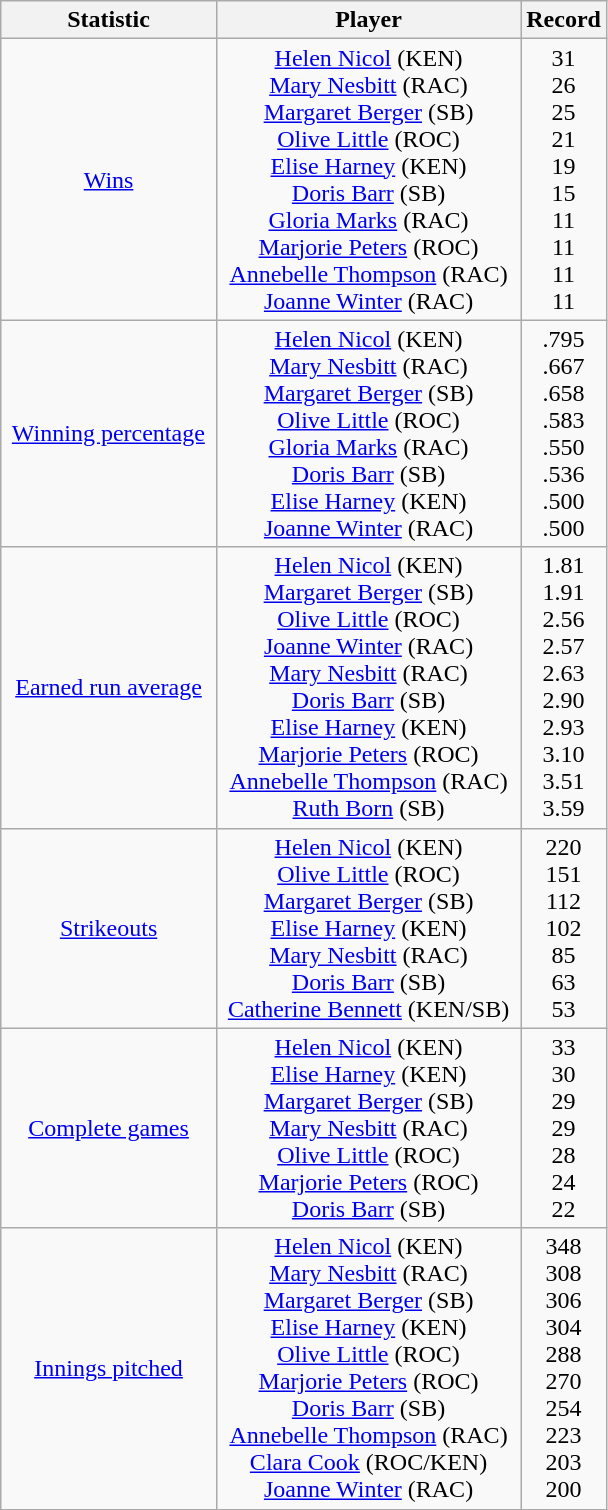<table class="wikitable">
<tr>
<th>Statistic</th>
<th>Player</th>
<th>Record</th>
</tr>
<tr align=center>
<td><a href='#'>Wins</a></td>
<td><a href='#'>Helen Nicol</a> (KEN)<br><a href='#'>Mary Nesbitt</a> (RAC)<br><a href='#'>Margaret Berger</a> (SB)<br><a href='#'>Olive Little</a> (ROC)<br><a href='#'>Elise Harney</a> (KEN)<br><a href='#'>Doris Barr</a> (SB)<br><a href='#'>Gloria Marks</a> (RAC)<br><a href='#'>Marjorie Peters</a> (ROC)<br><a href='#'>Annebelle Thompson</a> (RAC)<br><a href='#'>Joanne Winter</a> (RAC)</td>
<td>31<br>26<br>25<br>21<br>19<br>15<br>11<br>11<br>11<br>11</td>
</tr>
<tr align=center>
<td> <a href='#'>Winning percentage</a> </td>
<td><a href='#'>Helen Nicol</a> (KEN)<br><a href='#'>Mary Nesbitt</a> (RAC)<br><a href='#'>Margaret Berger</a> (SB)<br><a href='#'>Olive Little</a> (ROC)<br><a href='#'>Gloria Marks</a> (RAC)<br><a href='#'>Doris Barr</a> (SB)<br><a href='#'>Elise Harney</a> (KEN)<br><a href='#'>Joanne Winter</a> (RAC)</td>
<td>.795<br>.667<br>.658<br>.583<br>.550<br>.536<br>.500<br>.500</td>
</tr>
<tr align=center>
<td><a href='#'>Earned run average</a></td>
<td><a href='#'>Helen Nicol</a> (KEN)<br><a href='#'>Margaret Berger</a> (SB)<br><a href='#'>Olive Little</a> (ROC)<br><a href='#'>Joanne Winter</a> (RAC)<br><a href='#'>Mary Nesbitt</a> (RAC)<br><a href='#'>Doris Barr</a> (SB)<br><a href='#'>Elise Harney</a> (KEN)<br><a href='#'>Marjorie Peters</a> (ROC)<br><a href='#'>Annebelle Thompson</a> (RAC)<br><a href='#'>Ruth Born</a> (SB)</td>
<td>1.81<br>1.91<br>2.56<br>2.57<br>2.63<br>2.90<br>2.93<br>3.10<br>3.51<br>3.59</td>
</tr>
<tr align=center>
<td><a href='#'>Strikeouts</a></td>
<td><a href='#'>Helen Nicol</a> (KEN)<br><a href='#'>Olive Little</a> (ROC)<br><a href='#'>Margaret Berger</a> (SB)<br><a href='#'>Elise Harney</a> (KEN)<br><a href='#'>Mary Nesbitt</a> (RAC)<br><a href='#'>Doris Barr</a> (SB)<br> <a href='#'>Catherine Bennett</a> (KEN/SB) </td>
<td>220<br>151<br>112<br>102<br>85<br>63<br>53</td>
</tr>
<tr align=center>
<td><a href='#'>Complete games</a></td>
<td><a href='#'>Helen Nicol</a> (KEN)<br><a href='#'>Elise Harney</a> (KEN)<br><a href='#'>Margaret Berger</a> (SB)<br><a href='#'>Mary Nesbitt</a> (RAC)<br><a href='#'>Olive Little</a> (ROC)<br><a href='#'>Marjorie Peters</a> (ROC)<br><a href='#'>Doris Barr</a> (SB)</td>
<td>33<br>30<br>29<br>29<br>28<br>24<br>22</td>
</tr>
<tr align=center>
<td><a href='#'>Innings pitched</a></td>
<td><a href='#'>Helen Nicol</a> (KEN)<br><a href='#'>Mary Nesbitt</a> (RAC)<br><a href='#'>Margaret Berger</a> (SB)<br><a href='#'>Elise Harney</a> (KEN)<br><a href='#'>Olive Little</a> (ROC)<br><a href='#'>Marjorie Peters</a> (ROC)<br><a href='#'>Doris Barr</a> (SB)<br><a href='#'>Annebelle Thompson</a> (RAC)<br><a href='#'>Clara Cook</a> (ROC/KEN)<br><a href='#'>Joanne Winter</a> (RAC)</td>
<td>348<br>308<br>306<br>304<br>288<br>270<br>254<br>223<br>203<br>200</td>
</tr>
</table>
